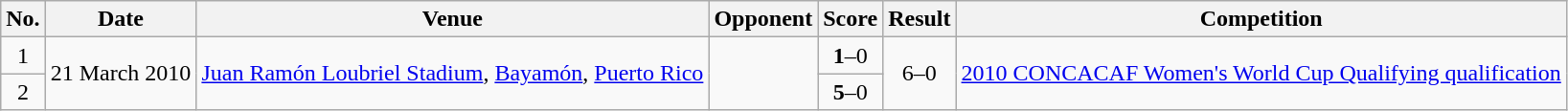<table class="wikitable">
<tr>
<th>No.</th>
<th>Date</th>
<th>Venue</th>
<th>Opponent</th>
<th>Score</th>
<th>Result</th>
<th>Competition</th>
</tr>
<tr>
<td style="text-align:center;">1</td>
<td rowspan=2>21 March 2010</td>
<td rowspan=2><a href='#'>Juan Ramón Loubriel Stadium</a>, <a href='#'>Bayamón</a>, <a href='#'>Puerto Rico</a></td>
<td rowspan=2></td>
<td style="text-align:center;"><strong>1</strong>–0</td>
<td rowspan=2 style="text-align:center;">6–0</td>
<td rowspan=2><a href='#'>2010 CONCACAF Women's World Cup Qualifying qualification</a></td>
</tr>
<tr style="text-align:center;">
<td>2</td>
<td><strong>5</strong>–0</td>
</tr>
</table>
